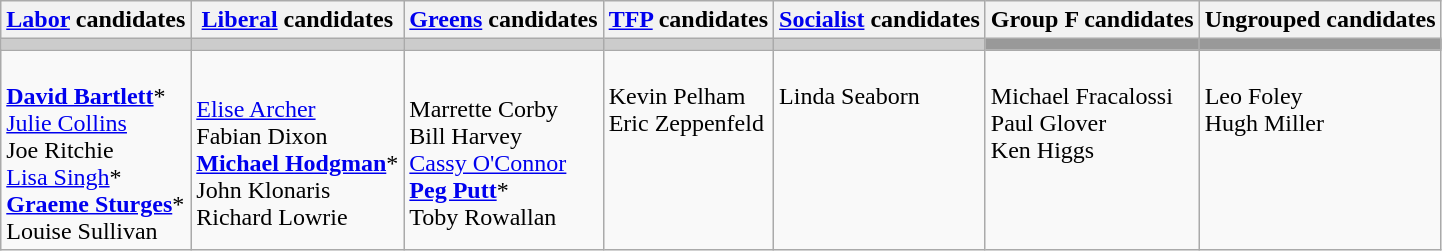<table class="wikitable">
<tr>
<th><a href='#'>Labor</a> candidates</th>
<th><a href='#'>Liberal</a> candidates</th>
<th><a href='#'>Greens</a> candidates</th>
<th><a href='#'>TFP</a> candidates</th>
<th><a href='#'>Socialist</a> candidates</th>
<th>Group F candidates</th>
<th>Ungrouped candidates</th>
</tr>
<tr bgcolor="#cccccc">
<td></td>
<td></td>
<td></td>
<td></td>
<td></td>
<td bgcolor="#999999"></td>
<td bgcolor="#999999"></td>
</tr>
<tr>
<td><br><strong><a href='#'>David Bartlett</a></strong>*<br>
<a href='#'>Julie Collins</a><br>
Joe Ritchie<br>
<a href='#'>Lisa Singh</a>*<br>
<strong><a href='#'>Graeme Sturges</a></strong>*<br>
Louise Sullivan</td>
<td><br><a href='#'>Elise Archer</a><br>
Fabian Dixon<br>
<strong><a href='#'>Michael Hodgman</a></strong>*<br>
John Klonaris<br>
Richard Lowrie</td>
<td><br>Marrette Corby<br>
Bill Harvey<br>
<a href='#'>Cassy O'Connor</a><br>
<strong><a href='#'>Peg Putt</a></strong>*<br>
Toby Rowallan</td>
<td valign=top><br>Kevin Pelham<br>
Eric Zeppenfeld</td>
<td valign=top><br>Linda Seaborn</td>
<td valign=top><br>Michael Fracalossi<br>
Paul Glover<br>
Ken Higgs</td>
<td valign=top><br>Leo Foley<br>
Hugh Miller</td>
</tr>
</table>
